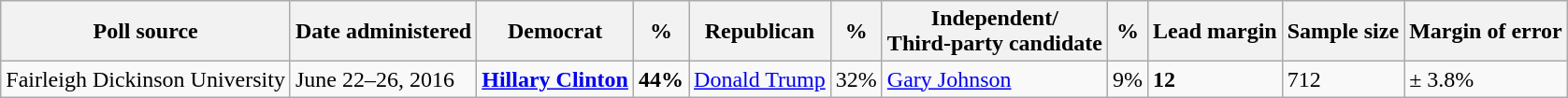<table class="wikitable">
<tr>
<th>Poll source</th>
<th>Date administered</th>
<th>Democrat</th>
<th>%</th>
<th>Republican</th>
<th>%</th>
<th>Independent/<br>Third-party candidate</th>
<th>%</th>
<th>Lead margin</th>
<th>Sample size</th>
<th>Margin of error</th>
</tr>
<tr>
<td>Fairleigh Dickinson University</td>
<td>June 22–26, 2016</td>
<td><strong><a href='#'>Hillary Clinton</a></strong></td>
<td><strong>44%</strong></td>
<td><a href='#'>Donald Trump</a></td>
<td>32%</td>
<td><a href='#'>Gary Johnson</a></td>
<td>9%</td>
<td><strong>12</strong></td>
<td>712</td>
<td>± 3.8%</td>
</tr>
</table>
